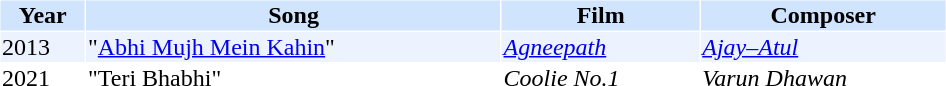<table cellspacing="1" cellpadding="1" border="0" style="width:50%;">
<tr style="background:#d1e4fd;">
<th>Year</th>
<th>Song</th>
<th>Film</th>
<th>Composer</th>
</tr>
<tr style="background:#edf3fe;">
<td>2013</td>
<td>"<a href='#'>Abhi Mujh Mein Kahin</a>"</td>
<td><em><a href='#'>Agneepath</a></em></td>
<td><em><a href='#'>Ajay–Atul</a></em></td>
</tr>
<tr>
<td>2021</td>
<td>"Teri Bhabhi"</td>
<td><em>Coolie No.1</em></td>
<td><em>Varun Dhawan</em></td>
</tr>
</table>
